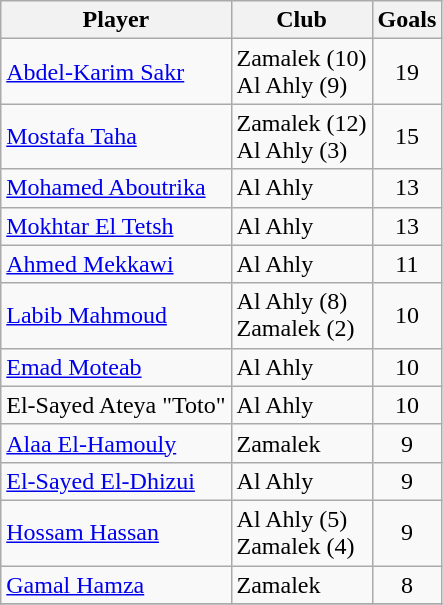<table class="wikitable">
<tr>
<th>Player</th>
<th>Club</th>
<th>Goals</th>
</tr>
<tr>
<td> <a href='#'>Abdel-Karim Sakr</a></td>
<td>Zamalek (10)<br>Al Ahly (9)</td>
<td style="text-align:center">19</td>
</tr>
<tr>
<td> <a href='#'>Mostafa Taha</a></td>
<td>Zamalek (12)<br>Al Ahly (3)</td>
<td style="text-align:center">15</td>
</tr>
<tr>
<td> <a href='#'>Mohamed Aboutrika</a></td>
<td>Al Ahly</td>
<td style="text-align:center">13</td>
</tr>
<tr>
<td> <a href='#'>Mokhtar El Tetsh</a></td>
<td>Al Ahly</td>
<td style="text-align:center">13</td>
</tr>
<tr>
<td> <a href='#'>Ahmed Mekkawi</a></td>
<td>Al Ahly</td>
<td style="text-align:center">11</td>
</tr>
<tr>
<td> <a href='#'>Labib Mahmoud</a></td>
<td>Al Ahly (8)<br>Zamalek (2)</td>
<td style="text-align:center">10</td>
</tr>
<tr>
<td> <a href='#'>Emad Moteab</a></td>
<td>Al Ahly</td>
<td style="text-align:center">10</td>
</tr>
<tr>
<td> El-Sayed Ateya "Toto"</td>
<td>Al Ahly</td>
<td style="text-align:center">10</td>
</tr>
<tr>
<td> <a href='#'>Alaa El-Hamouly</a></td>
<td>Zamalek</td>
<td style="text-align:center">9</td>
</tr>
<tr>
<td> <a href='#'>El-Sayed El-Dhizui</a></td>
<td>Al Ahly</td>
<td style="text-align:center">9</td>
</tr>
<tr>
<td> <a href='#'>Hossam Hassan</a></td>
<td>Al Ahly (5)<br>Zamalek (4)</td>
<td style="text-align:center">9</td>
</tr>
<tr>
<td> <a href='#'>Gamal Hamza</a></td>
<td>Zamalek</td>
<td style="text-align:center">8</td>
</tr>
<tr>
</tr>
</table>
